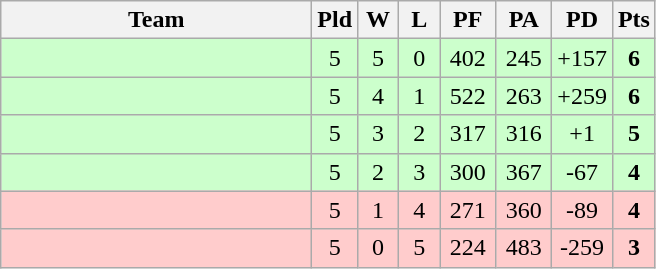<table class="wikitable" style="text-align:center;">
<tr>
<th width=200>Team</th>
<th width=20>Pld</th>
<th width=20>W</th>
<th width=20>L</th>
<th width=30>PF</th>
<th width=30>PA</th>
<th width=30>PD</th>
<th width=20>Pts</th>
</tr>
<tr style="background:#cfc;">
<td align=left></td>
<td>5</td>
<td>5</td>
<td>0</td>
<td>402</td>
<td>245</td>
<td>+157</td>
<td><strong>6</strong></td>
</tr>
<tr style="background:#cfc;">
<td align=left></td>
<td>5</td>
<td>4</td>
<td>1</td>
<td>522</td>
<td>263</td>
<td>+259</td>
<td><strong>6</strong></td>
</tr>
<tr style="background:#cfc;">
<td align=left></td>
<td>5</td>
<td>3</td>
<td>2</td>
<td>317</td>
<td>316</td>
<td>+1</td>
<td><strong>5</strong></td>
</tr>
<tr style="background:#cfc;">
<td align=left></td>
<td>5</td>
<td>2</td>
<td>3</td>
<td>300</td>
<td>367</td>
<td>-67</td>
<td><strong>4</strong></td>
</tr>
<tr style="background:#fcc;">
<td align=left></td>
<td>5</td>
<td>1</td>
<td>4</td>
<td>271</td>
<td>360</td>
<td>-89</td>
<td><strong>4</strong></td>
</tr>
<tr style="background:#fcc;">
<td align=left></td>
<td>5</td>
<td>0</td>
<td>5</td>
<td>224</td>
<td>483</td>
<td>-259</td>
<td><strong>3</strong></td>
</tr>
</table>
